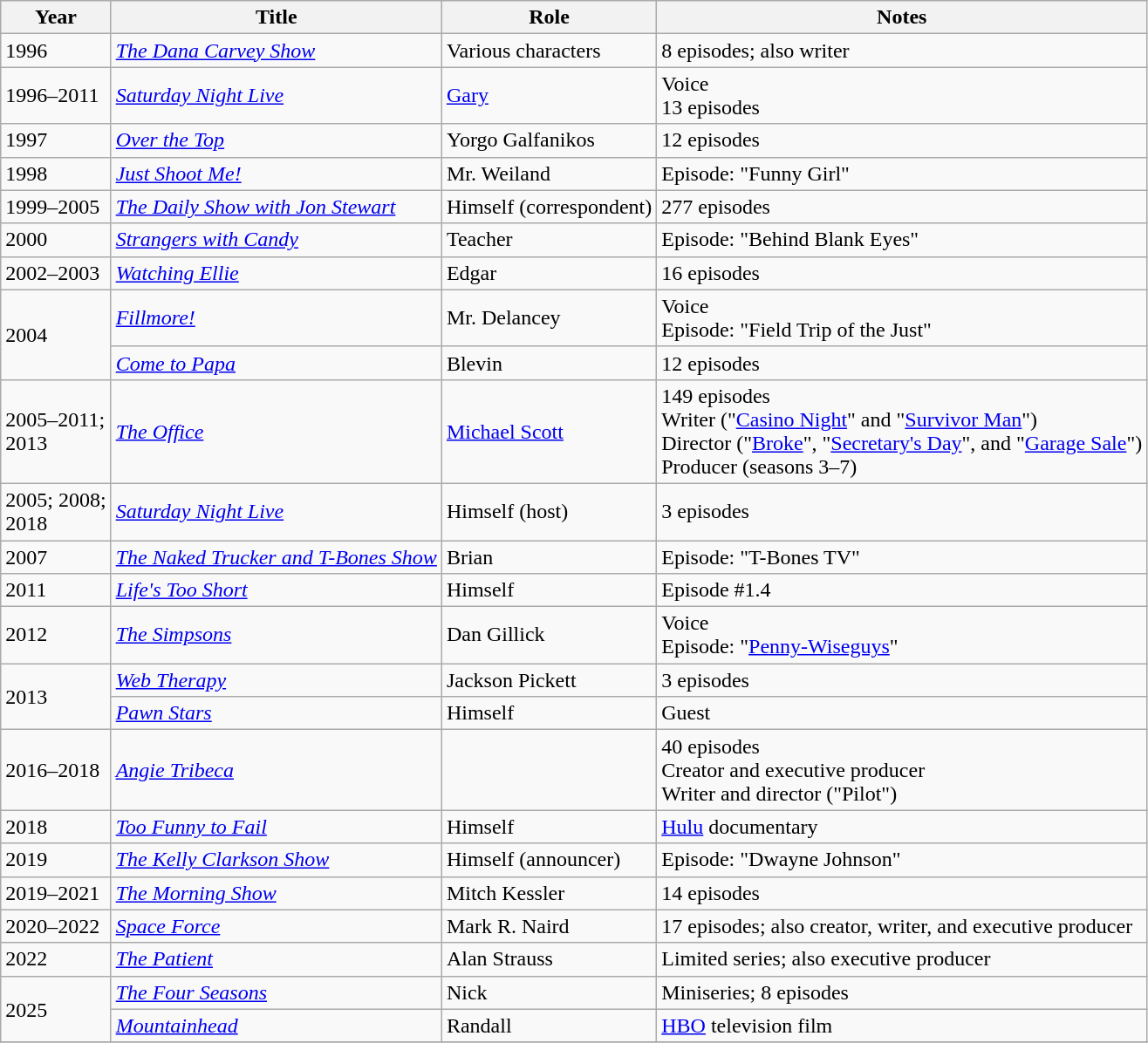<table class="wikitable sortable">
<tr>
<th scope="col">Year</th>
<th scope="col">Title</th>
<th scope="col">Role</th>
<th scope="col" class=unsortable>Notes</th>
</tr>
<tr>
<td>1996</td>
<td><em><a href='#'>The Dana Carvey Show</a> </em></td>
<td>Various characters</td>
<td>8 episodes; also writer</td>
</tr>
<tr>
<td>1996–2011</td>
<td><em><a href='#'>Saturday Night Live</a></em></td>
<td><a href='#'>Gary</a></td>
<td>Voice<br>13 episodes</td>
</tr>
<tr>
<td>1997</td>
<td><em><a href='#'>Over the Top</a></em></td>
<td>Yorgo Galfanikos</td>
<td>12 episodes</td>
</tr>
<tr>
<td>1998</td>
<td><em><a href='#'>Just Shoot Me!</a></em></td>
<td>Mr. Weiland</td>
<td>Episode: "Funny Girl"</td>
</tr>
<tr>
<td>1999–2005</td>
<td><em><a href='#'>The Daily Show with Jon Stewart</a></em></td>
<td>Himself (correspondent)</td>
<td>277 episodes</td>
</tr>
<tr>
<td>2000</td>
<td><em><a href='#'>Strangers with Candy</a></em></td>
<td>Teacher</td>
<td>Episode: "Behind Blank Eyes"</td>
</tr>
<tr>
<td>2002–2003</td>
<td><em><a href='#'>Watching Ellie</a></em></td>
<td>Edgar</td>
<td>16 episodes</td>
</tr>
<tr>
<td rowspan="2">2004</td>
<td><em><a href='#'>Fillmore!</a></em></td>
<td>Mr. Delancey</td>
<td>Voice<br>Episode: "Field Trip of the Just"</td>
</tr>
<tr>
<td><em><a href='#'>Come to Papa</a></em></td>
<td>Blevin</td>
<td>12 episodes</td>
</tr>
<tr>
<td>2005–2011;<br>2013</td>
<td><em><a href='#'>The Office</a></em></td>
<td><a href='#'>Michael Scott</a></td>
<td>149 episodes<br>Writer ("<a href='#'>Casino Night</a>" and "<a href='#'>Survivor Man</a>")<br>Director ("<a href='#'>Broke</a>", "<a href='#'>Secretary's Day</a>", and "<a href='#'>Garage Sale</a>")<br>Producer (seasons 3–7)</td>
</tr>
<tr>
<td>2005; 2008;<br>2018</td>
<td><em><a href='#'>Saturday Night Live</a></em></td>
<td>Himself (host)</td>
<td>3 episodes</td>
</tr>
<tr>
<td>2007</td>
<td><em><a href='#'>The Naked Trucker and T-Bones Show</a></em></td>
<td>Brian</td>
<td>Episode: "T-Bones TV"</td>
</tr>
<tr>
<td>2011</td>
<td><em><a href='#'>Life's Too Short</a></em></td>
<td>Himself</td>
<td>Episode #1.4</td>
</tr>
<tr>
<td>2012</td>
<td><em><a href='#'>The Simpsons</a></em></td>
<td>Dan Gillick</td>
<td>Voice<br>Episode: "<a href='#'>Penny-Wiseguys</a>"</td>
</tr>
<tr>
<td rowspan="2">2013</td>
<td><em><a href='#'>Web Therapy</a></em></td>
<td>Jackson Pickett</td>
<td>3 episodes</td>
</tr>
<tr>
<td><em><a href='#'>Pawn Stars</a></em></td>
<td>Himself</td>
<td>Guest</td>
</tr>
<tr>
<td>2016–2018</td>
<td><em><a href='#'>Angie Tribeca</a></em></td>
<td></td>
<td>40 episodes<br>Creator and executive producer<br>Writer and director ("Pilot")</td>
</tr>
<tr>
<td>2018</td>
<td><em><a href='#'>Too Funny to Fail</a></em></td>
<td>Himself</td>
<td><a href='#'>Hulu</a> documentary</td>
</tr>
<tr>
<td>2019</td>
<td><em><a href='#'>The Kelly Clarkson Show</a></em></td>
<td>Himself (announcer)</td>
<td>Episode: "Dwayne Johnson"</td>
</tr>
<tr>
<td>2019–2021</td>
<td><em><a href='#'>The Morning Show</a></em></td>
<td>Mitch Kessler</td>
<td>14 episodes</td>
</tr>
<tr>
<td>2020–2022</td>
<td><em><a href='#'>Space Force</a></em></td>
<td>Mark R. Naird</td>
<td>17 episodes; also creator, writer, and executive producer</td>
</tr>
<tr>
<td>2022</td>
<td><em><a href='#'>The Patient</a></em></td>
<td>Alan Strauss</td>
<td>Limited series; also executive producer</td>
</tr>
<tr>
<td rowspan=2>2025</td>
<td><em><a href='#'>The Four Seasons</a></em></td>
<td>Nick</td>
<td>Miniseries; 8 episodes</td>
</tr>
<tr>
<td><em><a href='#'>Mountainhead</a></em></td>
<td>Randall</td>
<td><a href='#'>HBO</a> television film</td>
</tr>
<tr>
</tr>
</table>
